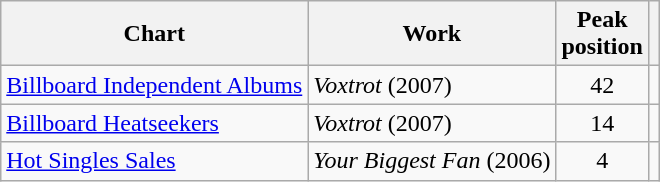<table class="wikitable sortable">
<tr>
<th>Chart</th>
<th>Work</th>
<th>Peak<br>position</th>
<th class=unsortable></th>
</tr>
<tr>
<td><a href='#'>Billboard Independent Albums</a></td>
<td><em>Voxtrot</em> (2007)</td>
<td align=center>42</td>
<td align=center></td>
</tr>
<tr>
<td><a href='#'>Billboard Heatseekers</a></td>
<td><em>Voxtrot</em> (2007)</td>
<td align=center>14</td>
<td align=center></td>
</tr>
<tr>
<td><a href='#'>Hot Singles Sales</a></td>
<td><em>Your Biggest Fan</em> (2006)</td>
<td align=center>4</td>
<td align=center></td>
</tr>
</table>
